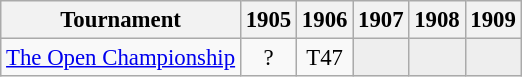<table class="wikitable" style="font-size:95%;text-align:center;">
<tr>
<th>Tournament</th>
<th>1905</th>
<th>1906</th>
<th>1907</th>
<th>1908</th>
<th>1909</th>
</tr>
<tr>
<td align=left><a href='#'>The Open Championship</a></td>
<td>?</td>
<td>T47</td>
<td style="background:#eeeeee;"></td>
<td style="background:#eeeeee;"></td>
<td style="background:#eeeeee;"></td>
</tr>
</table>
